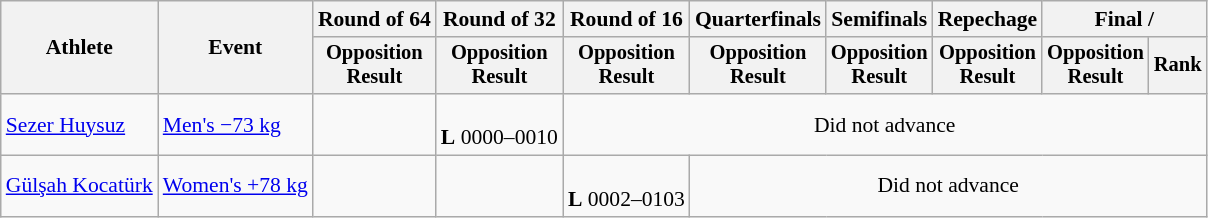<table class="wikitable" style="font-size:90%">
<tr>
<th rowspan="2">Athlete</th>
<th rowspan="2">Event</th>
<th>Round of 64</th>
<th>Round of 32</th>
<th>Round of 16</th>
<th>Quarterfinals</th>
<th>Semifinals</th>
<th>Repechage</th>
<th colspan=2>Final / </th>
</tr>
<tr style="font-size:95%">
<th>Opposition<br>Result</th>
<th>Opposition<br>Result</th>
<th>Opposition<br>Result</th>
<th>Opposition<br>Result</th>
<th>Opposition<br>Result</th>
<th>Opposition<br>Result</th>
<th>Opposition<br>Result</th>
<th>Rank</th>
</tr>
<tr align=center>
<td align=left><a href='#'>Sezer Huysuz</a></td>
<td align=left><a href='#'>Men's −73 kg</a></td>
<td></td>
<td><br><strong>L</strong> 0000–0010</td>
<td colspan=6>Did not advance</td>
</tr>
<tr align=center>
<td align=left><a href='#'>Gülşah Kocatürk</a></td>
<td align=left><a href='#'>Women's +78 kg</a></td>
<td></td>
<td></td>
<td><br><strong>L</strong> 0002–0103</td>
<td colspan=5>Did not advance</td>
</tr>
</table>
